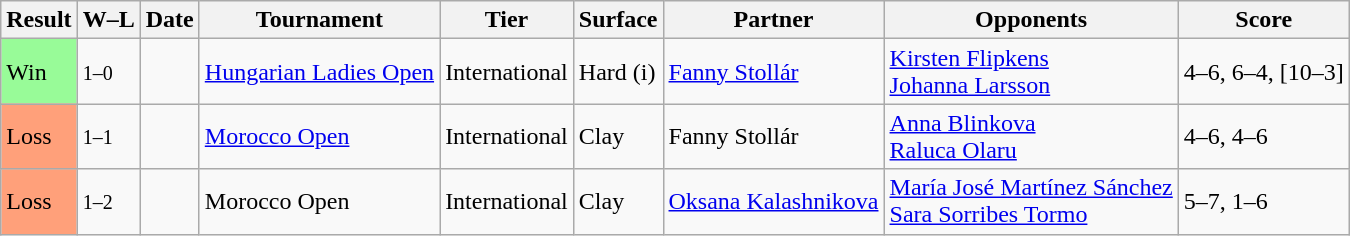<table class="sortable wikitable">
<tr>
<th>Result</th>
<th class="unsortable">W–L</th>
<th>Date</th>
<th>Tournament</th>
<th>Tier</th>
<th>Surface</th>
<th>Partner</th>
<th>Opponents</th>
<th class="unsortable">Score</th>
</tr>
<tr>
<td bgcolor=98FB98>Win</td>
<td><small>1–0</small></td>
<td><a href='#'></a></td>
<td><a href='#'>Hungarian Ladies Open</a></td>
<td>International</td>
<td>Hard (i)</td>
<td> <a href='#'>Fanny Stollár</a></td>
<td> <a href='#'>Kirsten Flipkens</a> <br>  <a href='#'>Johanna Larsson</a></td>
<td>4–6, 6–4, [10–3]</td>
</tr>
<tr>
<td style="background:#ffa07a;">Loss</td>
<td><small>1–1</small></td>
<td><a href='#'></a></td>
<td><a href='#'>Morocco Open</a></td>
<td>International</td>
<td>Clay</td>
<td> Fanny Stollár</td>
<td> <a href='#'>Anna Blinkova</a> <br>  <a href='#'>Raluca Olaru</a></td>
<td>4–6, 4–6</td>
</tr>
<tr>
<td style="background:#ffa07a;">Loss</td>
<td><small>1–2</small></td>
<td><a href='#'></a></td>
<td>Morocco Open</td>
<td>International</td>
<td>Clay</td>
<td> <a href='#'>Oksana Kalashnikova</a></td>
<td> <a href='#'>María José Martínez Sánchez</a> <br>  <a href='#'>Sara Sorribes Tormo</a></td>
<td>5–7, 1–6</td>
</tr>
</table>
